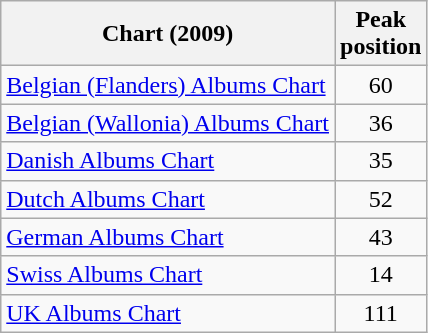<table class="wikitable sortable">
<tr>
<th align="left">Chart (2009)</th>
<th style="text-align:center;">Peak <br>position</th>
</tr>
<tr>
<td align="left"><a href='#'>Belgian (Flanders) Albums Chart</a></td>
<td style="text-align:center;">60</td>
</tr>
<tr>
<td align="left"><a href='#'>Belgian (Wallonia) Albums Chart</a></td>
<td style="text-align:center;">36</td>
</tr>
<tr>
<td align="left"><a href='#'>Danish Albums Chart</a></td>
<td style="text-align:center;">35</td>
</tr>
<tr>
<td align="left"><a href='#'>Dutch Albums Chart</a></td>
<td style="text-align:center;">52</td>
</tr>
<tr>
<td align="left"><a href='#'>German Albums Chart</a></td>
<td style="text-align:center;">43</td>
</tr>
<tr>
<td align="left"><a href='#'>Swiss Albums Chart</a></td>
<td style="text-align:center;">14</td>
</tr>
<tr>
<td align="left"><a href='#'>UK Albums Chart</a></td>
<td style="text-align:center;">111</td>
</tr>
</table>
